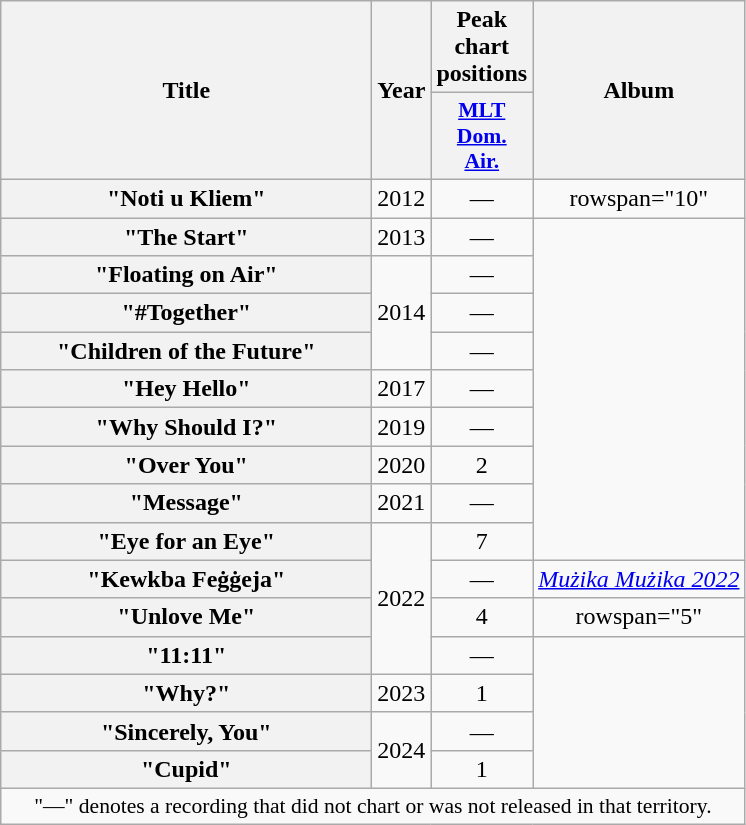<table class="wikitable plainrowheaders" style="text-align:center;">
<tr>
<th scope="col" rowspan="2" style="width:15em;">Title</th>
<th scope="col" rowspan="2" style="width:1em;">Year</th>
<th>Peak chart positions</th>
<th scope="col" rowspan="2">Album</th>
</tr>
<tr>
<th scope="col" style="width:3em;font-size:90%;"><a href='#'>MLT<br>Dom.<br>Air.</a><br></th>
</tr>
<tr>
<th scope="row">"Noti u Kliem"</th>
<td>2012</td>
<td>—</td>
<td>rowspan="10" </td>
</tr>
<tr>
<th scope="row">"The Start"</th>
<td>2013</td>
<td>—</td>
</tr>
<tr>
<th scope="row">"Floating on Air"</th>
<td rowspan="3">2014</td>
<td>—</td>
</tr>
<tr>
<th scope="row">"#Together"</th>
<td>—</td>
</tr>
<tr>
<th scope="row">"Children of the Future"</th>
<td>—</td>
</tr>
<tr>
<th scope="row">"Hey Hello"</th>
<td>2017</td>
<td>—</td>
</tr>
<tr>
<th scope="row">"Why Should I?"</th>
<td>2019</td>
<td>—</td>
</tr>
<tr>
<th scope="row">"Over You"</th>
<td>2020</td>
<td>2</td>
</tr>
<tr>
<th scope="row">"Message"</th>
<td>2021</td>
<td>—</td>
</tr>
<tr>
<th scope="row">"Eye for an Eye"</th>
<td rowspan="4">2022</td>
<td>7</td>
</tr>
<tr>
<th scope="row">"Kewkba Feġġeja"</th>
<td>—</td>
<td><em><a href='#'>Mużika Mużika 2022</a></em></td>
</tr>
<tr>
<th scope="row">"Unlove Me"</th>
<td>4</td>
<td>rowspan="5" </td>
</tr>
<tr>
<th scope="row">"11:11"</th>
<td>—</td>
</tr>
<tr>
<th scope="row">"Why?"</th>
<td>2023</td>
<td>1</td>
</tr>
<tr>
<th scope="row">"Sincerely, You"</th>
<td rowspan="2">2024</td>
<td>—</td>
</tr>
<tr>
<th scope="row">"Cupid"</th>
<td>1</td>
</tr>
<tr>
<td colspan="4" style="font-size:90%">"—" denotes a recording that did not chart or was not released in that territory.</td>
</tr>
</table>
